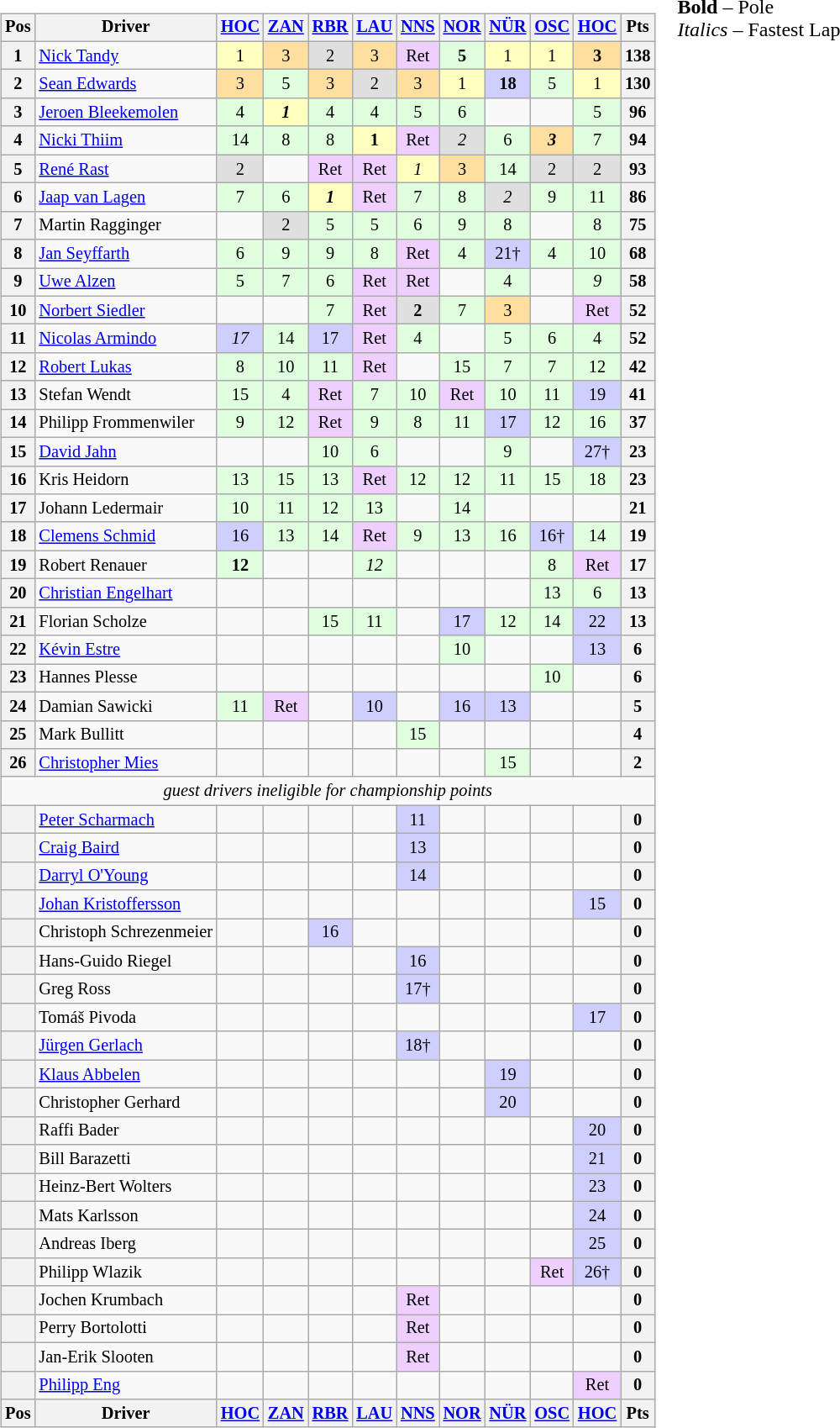<table>
<tr>
<td><br><table class="wikitable" style="font-size:85%; text-align:center">
<tr valign="top">
<th valign="middle">Pos</th>
<th valign="middle">Driver</th>
<th><a href='#'>HOC</a><br></th>
<th><a href='#'>ZAN</a><br></th>
<th><a href='#'>RBR</a><br></th>
<th><a href='#'>LAU</a><br></th>
<th><a href='#'>NNS</a><br></th>
<th><a href='#'>NOR</a><br></th>
<th><a href='#'>NÜR</a><br></th>
<th><a href='#'>OSC</a><br></th>
<th><a href='#'>HOC</a><br></th>
<th valign="middle">Pts</th>
</tr>
<tr>
<th>1</th>
<td align=left> <a href='#'>Nick Tandy</a></td>
<td style="background:#FFFFBF;">1</td>
<td style="background:#FFDF9F;">3</td>
<td style="background:#DFDFDF;">2</td>
<td style="background:#FFDF9F;">3</td>
<td style="background:#EFCFFF;">Ret</td>
<td style="background:#DFFFDF;"><strong>5</strong></td>
<td style="background:#FFFFBF;">1</td>
<td style="background:#FFFFBF;">1</td>
<td style="background:#FFDF9F;"><strong>3</strong></td>
<th>138</th>
</tr>
<tr>
<th>2</th>
<td align=left> <a href='#'>Sean Edwards</a></td>
<td style="background:#FFDF9F;">3</td>
<td style="background:#DFFFDF;">5</td>
<td style="background:#FFDF9F;">3</td>
<td style="background:#DFDFDF;">2</td>
<td style="background:#FFDF9F;">3</td>
<td style="background:#FFFFBF;">1</td>
<td style="background:#CFCFFF;"><strong>18</strong></td>
<td style="background:#DFFFDF;">5</td>
<td style="background:#FFFFBF;">1</td>
<th>130</th>
</tr>
<tr>
<th>3</th>
<td align=left> <a href='#'>Jeroen Bleekemolen</a></td>
<td style="background:#DFFFDF;">4</td>
<td style="background:#FFFFBF;"><strong><em>1</em></strong></td>
<td style="background:#DFFFDF;">4</td>
<td style="background:#DFFFDF;">4</td>
<td style="background:#DFFFDF;">5</td>
<td style="background:#DFFFDF;">6</td>
<td></td>
<td></td>
<td style="background:#DFFFDF;">5</td>
<th>96</th>
</tr>
<tr>
<th>4</th>
<td align=left> <a href='#'>Nicki Thiim</a></td>
<td style="background:#DFFFDF;">14</td>
<td style="background:#DFFFDF;">8</td>
<td style="background:#DFFFDF;">8</td>
<td style="background:#FFFFBF;"><strong>1</strong></td>
<td style="background:#EFCFFF;">Ret</td>
<td style="background:#DFDFDF;"><em>2</em></td>
<td style="background:#DFFFDF;">6</td>
<td style="background:#FFDF9F;"><strong><em>3</em></strong></td>
<td style="background:#DFFFDF;">7</td>
<th>94</th>
</tr>
<tr>
<th>5</th>
<td align=left> <a href='#'>René Rast</a></td>
<td style="background:#DFDFDF;">2</td>
<td></td>
<td style="background:#EFCFFF;">Ret</td>
<td style="background:#EFCFFF;">Ret</td>
<td style="background:#FFFFBF;"><em>1</em></td>
<td style="background:#FFDF9F;">3</td>
<td style="background:#DFFFDF;">14</td>
<td style="background:#DFDFDF;">2</td>
<td style="background:#DFDFDF;">2</td>
<th>93</th>
</tr>
<tr>
<th>6</th>
<td align=left> <a href='#'>Jaap van Lagen</a></td>
<td style="background:#DFFFDF;">7</td>
<td style="background:#DFFFDF;">6</td>
<td style="background:#FFFFBF;"><strong><em>1</em></strong></td>
<td style="background:#EFCFFF;">Ret</td>
<td style="background:#DFFFDF;">7</td>
<td style="background:#DFFFDF;">8</td>
<td style="background:#DFDFDF;"><em>2</em></td>
<td style="background:#DFFFDF;">9</td>
<td style="background:#DFFFDF;">11</td>
<th>86</th>
</tr>
<tr>
<th>7</th>
<td align=left> Martin Ragginger</td>
<td></td>
<td style="background:#DFDFDF;">2</td>
<td style="background:#DFFFDF;">5</td>
<td style="background:#DFFFDF;">5</td>
<td style="background:#DFFFDF;">6</td>
<td style="background:#DFFFDF;">9</td>
<td style="background:#DFFFDF;">8</td>
<td></td>
<td style="background:#DFFFDF;">8</td>
<th>75</th>
</tr>
<tr>
<th>8</th>
<td align=left> <a href='#'>Jan Seyffarth</a></td>
<td style="background:#DFFFDF;">6</td>
<td style="background:#DFFFDF;">9</td>
<td style="background:#DFFFDF;">9</td>
<td style="background:#DFFFDF;">8</td>
<td style="background:#EFCFFF;">Ret</td>
<td style="background:#DFFFDF;">4</td>
<td style="background:#CFCFFF;">21†</td>
<td style="background:#DFFFDF;">4</td>
<td style="background:#DFFFDF;">10</td>
<th>68</th>
</tr>
<tr>
<th>9</th>
<td align=left> <a href='#'>Uwe Alzen</a></td>
<td style="background:#DFFFDF;">5</td>
<td style="background:#DFFFDF;">7</td>
<td style="background:#DFFFDF;">6</td>
<td style="background:#EFCFFF;">Ret</td>
<td style="background:#EFCFFF;">Ret</td>
<td></td>
<td style="background:#DFFFDF;">4</td>
<td></td>
<td style="background:#DFFFDF;"><em>9</em></td>
<th>58</th>
</tr>
<tr>
<th>10</th>
<td align=left> <a href='#'>Norbert Siedler</a></td>
<td></td>
<td></td>
<td style="background:#DFFFDF;">7</td>
<td style="background:#EFCFFF;">Ret</td>
<td style="background:#DFDFDF;"><strong>2</strong></td>
<td style="background:#DFFFDF;">7</td>
<td style="background:#FFDF9F;">3</td>
<td></td>
<td style="background:#EFCFFF;">Ret</td>
<th>52</th>
</tr>
<tr>
<th>11</th>
<td align=left> <a href='#'>Nicolas Armindo</a></td>
<td style="background:#CFCFFF;"><em>17</em></td>
<td style="background:#DFFFDF;">14</td>
<td style="background:#CFCFFF;">17</td>
<td style="background:#EFCFFF;">Ret</td>
<td style="background:#DFFFDF;">4</td>
<td></td>
<td style="background:#DFFFDF;">5</td>
<td style="background:#DFFFDF;">6</td>
<td style="background:#DFFFDF;">4</td>
<th>52</th>
</tr>
<tr>
<th>12</th>
<td align=left> <a href='#'>Robert Lukas</a></td>
<td style="background:#DFFFDF;">8</td>
<td style="background:#DFFFDF;">10</td>
<td style="background:#DFFFDF;">11</td>
<td style="background:#EFCFFF;">Ret</td>
<td></td>
<td style="background:#DFFFDF;">15</td>
<td style="background:#DFFFDF;">7</td>
<td style="background:#DFFFDF;">7</td>
<td style="background:#DFFFDF;">12</td>
<th>42</th>
</tr>
<tr>
<th>13</th>
<td align=left> Stefan Wendt</td>
<td style="background:#DFFFDF;">15</td>
<td style="background:#DFFFDF;">4</td>
<td style="background:#EFCFFF;">Ret</td>
<td style="background:#DFFFDF;">7</td>
<td style="background:#DFFFDF;">10</td>
<td style="background:#EFCFFF;">Ret</td>
<td style="background:#DFFFDF;">10</td>
<td style="background:#DFFFDF;">11</td>
<td style="background:#CFCFFF;">19</td>
<th>41</th>
</tr>
<tr>
<th>14</th>
<td align=left> Philipp Frommenwiler</td>
<td style="background:#DFFFDF;">9</td>
<td style="background:#DFFFDF;">12</td>
<td style="background:#EFCFFF;">Ret</td>
<td style="background:#DFFFDF;">9</td>
<td style="background:#DFFFDF;">8</td>
<td style="background:#DFFFDF;">11</td>
<td style="background:#CFCFFF;">17</td>
<td style="background:#DFFFDF;">12</td>
<td style="background:#DFFFDF;">16</td>
<th>37</th>
</tr>
<tr>
<th>15</th>
<td align=left> <a href='#'>David Jahn</a></td>
<td></td>
<td></td>
<td style="background:#DFFFDF;">10</td>
<td style="background:#DFFFDF;">6</td>
<td></td>
<td></td>
<td style="background:#DFFFDF;">9</td>
<td></td>
<td style="background:#CFCFFF;">27†</td>
<th>23</th>
</tr>
<tr>
<th>16</th>
<td align=left> Kris Heidorn</td>
<td style="background:#DFFFDF;">13</td>
<td style="background:#DFFFDF;">15</td>
<td style="background:#DFFFDF;">13</td>
<td style="background:#EFCFFF;">Ret</td>
<td style="background:#DFFFDF;">12</td>
<td style="background:#DFFFDF;">12</td>
<td style="background:#DFFFDF;">11</td>
<td style="background:#DFFFDF;">15</td>
<td style="background:#DFFFDF;">18</td>
<th>23</th>
</tr>
<tr>
<th>17</th>
<td align=left> Johann Ledermair</td>
<td style="background:#DFFFDF;">10</td>
<td style="background:#DFFFDF;">11</td>
<td style="background:#DFFFDF;">12</td>
<td style="background:#DFFFDF;">13</td>
<td></td>
<td style="background:#DFFFDF;">14</td>
<td></td>
<td></td>
<td></td>
<th>21</th>
</tr>
<tr>
<th>18</th>
<td align=left> <a href='#'>Clemens Schmid</a></td>
<td style="background:#CFCFFF;">16</td>
<td style="background:#DFFFDF;">13</td>
<td style="background:#DFFFDF;">14</td>
<td style="background:#EFCFFF;">Ret</td>
<td style="background:#DFFFDF;">9</td>
<td style="background:#DFFFDF;">13</td>
<td style="background:#DFFFDF;">16</td>
<td style="background:#CFCFFF;">16†</td>
<td style="background:#DFFFDF;">14</td>
<th>19</th>
</tr>
<tr>
<th>19</th>
<td align=left> Robert Renauer</td>
<td style="background:#DFFFDF;"><strong>12</strong></td>
<td></td>
<td></td>
<td style="background:#DFFFDF;"><em>12</em></td>
<td></td>
<td></td>
<td></td>
<td style="background:#DFFFDF;">8</td>
<td style="background:#EFCFFF;">Ret</td>
<th>17</th>
</tr>
<tr>
<th>20</th>
<td align=left> <a href='#'>Christian Engelhart</a></td>
<td></td>
<td></td>
<td></td>
<td></td>
<td></td>
<td></td>
<td></td>
<td style="background:#DFFFDF;">13</td>
<td style="background:#DFFFDF;">6</td>
<th>13</th>
</tr>
<tr>
<th>21</th>
<td align=left> Florian Scholze</td>
<td></td>
<td></td>
<td style="background:#DFFFDF;">15</td>
<td style="background:#DFFFDF;">11</td>
<td></td>
<td style="background:#CFCFFF;">17</td>
<td style="background:#DFFFDF;">12</td>
<td style="background:#DFFFDF;">14</td>
<td style="background:#CFCFFF;">22</td>
<th>13</th>
</tr>
<tr>
<th>22</th>
<td align=left> <a href='#'>Kévin Estre</a></td>
<td></td>
<td></td>
<td></td>
<td></td>
<td></td>
<td style="background:#DFFFDF;">10</td>
<td></td>
<td></td>
<td style="background:#CFCFFF;">13</td>
<th>6</th>
</tr>
<tr>
<th>23</th>
<td align=left> Hannes Plesse</td>
<td></td>
<td></td>
<td></td>
<td></td>
<td></td>
<td></td>
<td></td>
<td style="background:#DFFFDF;">10</td>
<td></td>
<th>6</th>
</tr>
<tr>
<th>24</th>
<td align=left> Damian Sawicki</td>
<td style="background:#DFFFDF;">11</td>
<td style="background:#EFCFFF;">Ret</td>
<td></td>
<td style="background:#CFCFFF;">10</td>
<td></td>
<td style="background:#CFCFFF;">16</td>
<td style="background:#CFCFFF;">13</td>
<td></td>
<td></td>
<th>5</th>
</tr>
<tr>
<th>25</th>
<td align=left> Mark Bullitt</td>
<td></td>
<td></td>
<td></td>
<td></td>
<td style="background:#DFFFDF;">15</td>
<td></td>
<td></td>
<td></td>
<td></td>
<th>4</th>
</tr>
<tr>
<th>26</th>
<td align=left> <a href='#'>Christopher Mies</a></td>
<td></td>
<td></td>
<td></td>
<td></td>
<td></td>
<td></td>
<td style="background:#DFFFDF;">15</td>
<td></td>
<td></td>
<th>2</th>
</tr>
<tr>
<td colspan=16 align=center><em>guest drivers ineligible for championship points</em></td>
</tr>
<tr>
<th></th>
<td align=left> <a href='#'>Peter Scharmach</a></td>
<td></td>
<td></td>
<td></td>
<td></td>
<td style="background:#CFCFFF;">11</td>
<td></td>
<td></td>
<td></td>
<td></td>
<th>0</th>
</tr>
<tr>
<th></th>
<td align=left> <a href='#'>Craig Baird</a></td>
<td></td>
<td></td>
<td></td>
<td></td>
<td style="background:#CFCFFF;">13</td>
<td></td>
<td></td>
<td></td>
<td></td>
<th>0</th>
</tr>
<tr>
<th></th>
<td align=left> <a href='#'>Darryl O'Young</a></td>
<td></td>
<td></td>
<td></td>
<td></td>
<td style="background:#CFCFFF;">14</td>
<td></td>
<td></td>
<td></td>
<td></td>
<th>0</th>
</tr>
<tr>
<th></th>
<td align=left> <a href='#'>Johan Kristoffersson</a></td>
<td></td>
<td></td>
<td></td>
<td></td>
<td></td>
<td></td>
<td></td>
<td></td>
<td style="background:#CFCFFF;">15</td>
<th>0</th>
</tr>
<tr>
<th></th>
<td align=left> Christoph Schrezenmeier</td>
<td></td>
<td></td>
<td style="background:#CFCFFF;">16</td>
<td></td>
<td></td>
<td></td>
<td></td>
<td></td>
<td></td>
<th>0</th>
</tr>
<tr>
<th></th>
<td align=left> Hans-Guido Riegel</td>
<td></td>
<td></td>
<td></td>
<td></td>
<td style="background:#CFCFFF;">16</td>
<td></td>
<td></td>
<td></td>
<td></td>
<th>0</th>
</tr>
<tr>
<th></th>
<td align=left> Greg Ross</td>
<td></td>
<td></td>
<td></td>
<td></td>
<td style="background:#CFCFFF;">17†</td>
<td></td>
<td></td>
<td></td>
<td></td>
<th>0</th>
</tr>
<tr>
<th></th>
<td align=left> Tomáš Pivoda</td>
<td></td>
<td></td>
<td></td>
<td></td>
<td></td>
<td></td>
<td></td>
<td></td>
<td style="background:#CFCFFF;">17</td>
<th>0</th>
</tr>
<tr>
<th></th>
<td align=left> <a href='#'>Jürgen Gerlach</a></td>
<td></td>
<td></td>
<td></td>
<td></td>
<td style="background:#CFCFFF;">18†</td>
<td></td>
<td></td>
<td></td>
<td></td>
<th>0</th>
</tr>
<tr>
<th></th>
<td align=left> <a href='#'>Klaus Abbelen</a></td>
<td></td>
<td></td>
<td></td>
<td></td>
<td></td>
<td></td>
<td style="background:#CFCFFF;">19</td>
<td></td>
<td></td>
<th>0</th>
</tr>
<tr>
<th></th>
<td align=left> Christopher Gerhard</td>
<td></td>
<td></td>
<td></td>
<td></td>
<td></td>
<td></td>
<td style="background:#CFCFFF;">20</td>
<td></td>
<td></td>
<th>0</th>
</tr>
<tr>
<th></th>
<td align=left> Raffi Bader</td>
<td></td>
<td></td>
<td></td>
<td></td>
<td></td>
<td></td>
<td></td>
<td></td>
<td style="background:#CFCFFF;">20</td>
<th>0</th>
</tr>
<tr>
<th></th>
<td align=left> Bill Barazetti</td>
<td></td>
<td></td>
<td></td>
<td></td>
<td></td>
<td></td>
<td></td>
<td></td>
<td style="background:#CFCFFF;">21</td>
<th>0</th>
</tr>
<tr>
<th></th>
<td align=left> Heinz-Bert Wolters</td>
<td></td>
<td></td>
<td></td>
<td></td>
<td></td>
<td></td>
<td></td>
<td></td>
<td style="background:#CFCFFF;">23</td>
<th>0</th>
</tr>
<tr>
<th></th>
<td align=left> Mats Karlsson</td>
<td></td>
<td></td>
<td></td>
<td></td>
<td></td>
<td></td>
<td></td>
<td></td>
<td style="background:#CFCFFF;">24</td>
<th>0</th>
</tr>
<tr>
<th></th>
<td align=left> Andreas Iberg</td>
<td></td>
<td></td>
<td></td>
<td></td>
<td></td>
<td></td>
<td></td>
<td></td>
<td style="background:#CFCFFF;">25</td>
<th>0</th>
</tr>
<tr>
<th></th>
<td align=left> Philipp Wlazik</td>
<td></td>
<td></td>
<td></td>
<td></td>
<td></td>
<td></td>
<td></td>
<td style="background:#EFCFFF;">Ret</td>
<td style="background:#CFCFFF;">26†</td>
<th>0</th>
</tr>
<tr>
<th></th>
<td align=left> Jochen Krumbach</td>
<td></td>
<td></td>
<td></td>
<td></td>
<td style="background:#EFCFFF;">Ret</td>
<td></td>
<td></td>
<td></td>
<td></td>
<th>0</th>
</tr>
<tr>
<th></th>
<td align=left> Perry Bortolotti</td>
<td></td>
<td></td>
<td></td>
<td></td>
<td style="background:#EFCFFF;">Ret</td>
<td></td>
<td></td>
<td></td>
<td></td>
<th>0</th>
</tr>
<tr>
<th></th>
<td align=left> Jan-Erik Slooten</td>
<td></td>
<td></td>
<td></td>
<td></td>
<td style="background:#EFCFFF;">Ret</td>
<td></td>
<td></td>
<td></td>
<td></td>
<th>0</th>
</tr>
<tr>
<th></th>
<td align=left> <a href='#'>Philipp Eng</a></td>
<td></td>
<td></td>
<td></td>
<td></td>
<td></td>
<td></td>
<td></td>
<td></td>
<td style="background:#EFCFFF;">Ret</td>
<th>0</th>
</tr>
<tr>
<th valign="middle">Pos</th>
<th valign="middle">Driver</th>
<th><a href='#'>HOC</a><br></th>
<th><a href='#'>ZAN</a><br></th>
<th><a href='#'>RBR</a><br></th>
<th><a href='#'>LAU</a><br></th>
<th><a href='#'>NNS</a><br></th>
<th><a href='#'>NOR</a><br></th>
<th><a href='#'>NÜR</a><br></th>
<th><a href='#'>OSC</a><br></th>
<th><a href='#'>HOC</a><br></th>
<th valign="middle">Pts</th>
</tr>
</table>
</td>
<td valign="top"><br>
<span><strong>Bold</strong> – Pole<br>
<em>Italics</em> – Fastest Lap</span></td>
</tr>
</table>
